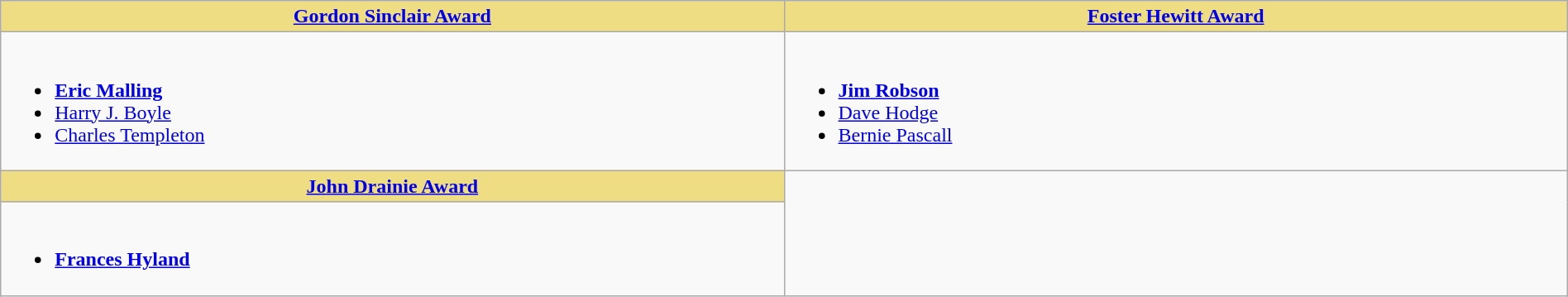<table class=wikitable width="100%">
<tr>
<th style="background:#EEDD82; width:50%"><a href='#'>Gordon Sinclair Award</a></th>
<th style="background:#EEDD82; width:50%"><a href='#'>Foster Hewitt Award</a></th>
</tr>
<tr>
<td valign="top"><br><ul><li> <strong><a href='#'>Eric Malling</a></strong></li><li><a href='#'>Harry J. Boyle</a></li><li><a href='#'>Charles Templeton</a></li></ul></td>
<td valign="top"><br><ul><li> <strong><a href='#'>Jim Robson</a></strong></li><li><a href='#'>Dave Hodge</a></li><li><a href='#'>Bernie Pascall</a></li></ul></td>
</tr>
<tr>
<th style="background:#EEDD82; width:50%"><a href='#'>John Drainie Award</a></th>
</tr>
<tr>
<td valign="top"><br><ul><li> <strong><a href='#'>Frances Hyland</a></strong></li></ul></td>
</tr>
</table>
